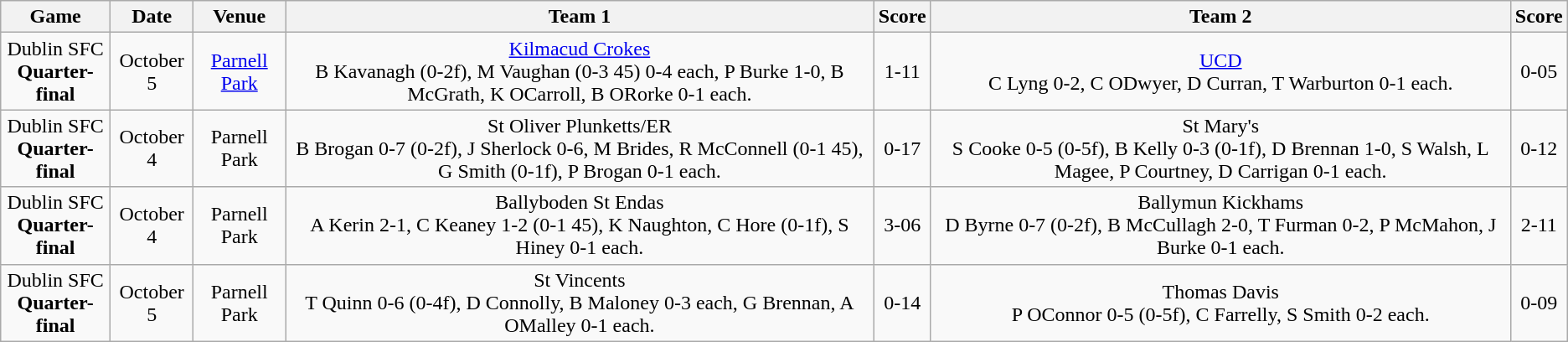<table class="wikitable">
<tr>
<th>Game</th>
<th>Date</th>
<th>Venue</th>
<th>Team 1</th>
<th>Score</th>
<th>Team 2</th>
<th>Score</th>
</tr>
<tr style="text-align:center;">
<td>Dublin SFC<br><strong>Quarter-final</strong></td>
<td>October 5</td>
<td><a href='#'>Parnell Park</a></td>
<td><a href='#'>Kilmacud Crokes</a><br>B Kavanagh (0-2f), M Vaughan (0-3 45) 0-4 each, P Burke 1-0, B McGrath, K OCarroll, B ORorke 0-1 each.</td>
<td>1-11</td>
<td><a href='#'>UCD</a><br>C Lyng 0-2, C ODwyer, D Curran, T Warburton 0-1 each.</td>
<td>0-05</td>
</tr>
<tr style="text-align:center;">
<td>Dublin SFC<br><strong>Quarter-final</strong></td>
<td>October 4</td>
<td>Parnell Park</td>
<td>St Oliver Plunketts/ER<br>B Brogan 0-7 (0-2f), J Sherlock 0-6, M Brides, R McConnell (0-1 45), G Smith (0-1f), P Brogan 0-1 each.</td>
<td>0-17</td>
<td>St Mary's<br>S Cooke 0-5 (0-5f), B Kelly 0-3 (0-1f), D Brennan 1-0, S Walsh, L Magee, P Courtney, D Carrigan 0-1 each.</td>
<td>0-12</td>
</tr>
<tr style="text-align:center;">
<td>Dublin SFC<br><strong>Quarter-final</strong></td>
<td>October 4</td>
<td>Parnell Park</td>
<td>Ballyboden St Endas<br>A Kerin 2-1, C Keaney 1-2 (0-1 45), K Naughton, C Hore (0-1f), S Hiney 0-1 each.</td>
<td>3-06</td>
<td>Ballymun Kickhams<br>D Byrne 0-7 (0-2f), B McCullagh 2-0, T Furman 0-2, P McMahon, J Burke 0-1 each.</td>
<td>2-11</td>
</tr>
<tr style="text-align:center;">
<td>Dublin SFC<br><strong>Quarter-final</strong></td>
<td>October 5</td>
<td>Parnell Park</td>
<td>St Vincents<br>T Quinn 0-6 (0-4f), D Connolly, B Maloney 0-3 each, G Brennan, A OMalley 0-1 each.</td>
<td>0-14</td>
<td>Thomas Davis<br>P OConnor 0-5 (0-5f), C Farrelly, S Smith 0-2 each.</td>
<td>0-09</td>
</tr>
</table>
